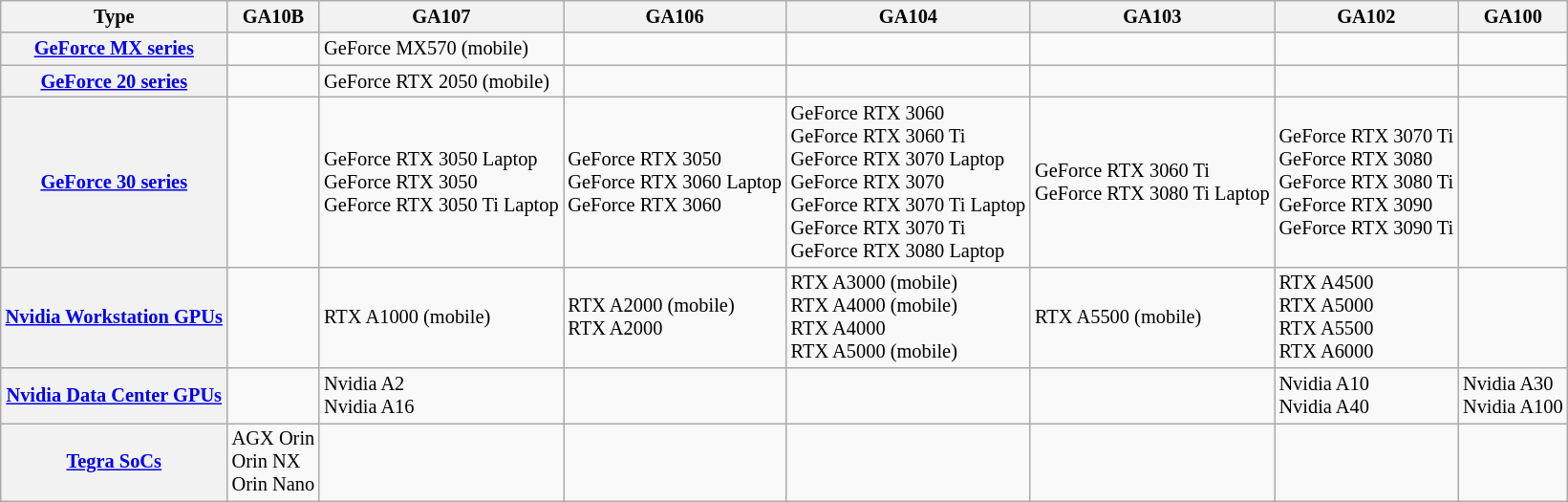<table class="wikitable" style="font-size:85%; text-align:left;">
<tr>
<th>Type</th>
<th>GA10B</th>
<th>GA107</th>
<th>GA106</th>
<th>GA104</th>
<th>GA103</th>
<th>GA102</th>
<th>GA100</th>
</tr>
<tr>
<th><a href='#'>GeForce MX series</a></th>
<td></td>
<td>GeForce MX570 (mobile)</td>
<td></td>
<td></td>
<td></td>
<td></td>
<td></td>
</tr>
<tr>
<th><a href='#'>GeForce 20 series</a></th>
<td></td>
<td>GeForce RTX 2050 (mobile)</td>
<td></td>
<td></td>
<td></td>
<td></td>
<td></td>
</tr>
<tr>
<th><a href='#'>GeForce 30 series</a></th>
<td></td>
<td>GeForce RTX 3050 Laptop<br>GeForce RTX 3050<br>GeForce RTX 3050 Ti Laptop</td>
<td>GeForce RTX 3050<br>GeForce RTX 3060 Laptop<br>GeForce RTX 3060</td>
<td>GeForce RTX 3060<br>GeForce RTX 3060 Ti<br>GeForce RTX 3070 Laptop<br>GeForce RTX 3070<br>GeForce RTX 3070 Ti Laptop<br>GeForce RTX 3070 Ti<br>GeForce RTX 3080 Laptop</td>
<td>GeForce RTX 3060 Ti<br>GeForce RTX 3080 Ti Laptop</td>
<td>GeForce RTX 3070 Ti<br>GeForce RTX 3080<br>GeForce RTX 3080 Ti<br>GeForce RTX 3090<br>GeForce RTX 3090 Ti</td>
<td></td>
</tr>
<tr>
<th><a href='#'>Nvidia Workstation GPUs</a></th>
<td></td>
<td>RTX A1000 (mobile)</td>
<td>RTX A2000 (mobile) <br>RTX A2000</td>
<td>RTX A3000 (mobile)<br>RTX A4000 (mobile)<br>RTX A4000<br>RTX A5000 (mobile)</td>
<td>RTX A5500 (mobile)</td>
<td>RTX A4500<br>RTX A5000<br>RTX A5500<br>RTX A6000</td>
<td></td>
</tr>
<tr>
<th><a href='#'>Nvidia Data Center GPUs</a></th>
<td></td>
<td>Nvidia A2<br>Nvidia A16</td>
<td></td>
<td></td>
<td></td>
<td>Nvidia A10<br>Nvidia A40</td>
<td>Nvidia A30<br>Nvidia A100</td>
</tr>
<tr>
<th><a href='#'>Tegra SoCs</a></th>
<td>AGX Orin<br>Orin NX<br>Orin Nano</td>
<td></td>
<td></td>
<td></td>
<td></td>
<td></td>
<td></td>
</tr>
</table>
